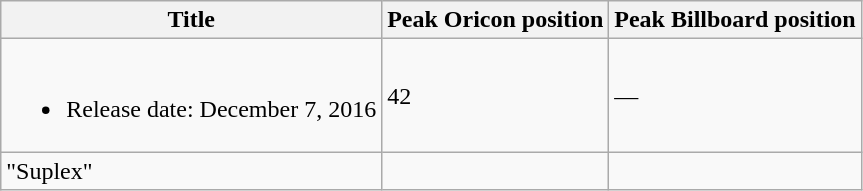<table class="wikitable">
<tr>
<th>Title</th>
<th>Peak Oricon position</th>
<th>Peak Billboard position</th>
</tr>
<tr>
<td><br><ul><li>Release date: December 7, 2016</li></ul></td>
<td>42</td>
<td>—</td>
</tr>
<tr>
<td>"Suplex"</td>
<td></td>
<td></td>
</tr>
</table>
